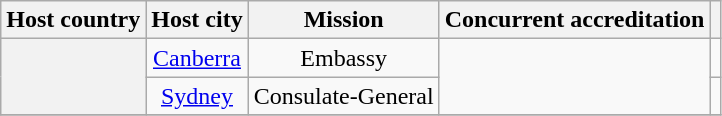<table class="wikitable plainrowheaders" style="text-align:center;">
<tr>
<th scope="col">Host country</th>
<th scope="col">Host city</th>
<th scope="col">Mission</th>
<th scope="col">Concurrent accreditation</th>
<th scope="col"></th>
</tr>
<tr>
<th scope="row" rowspan="2"></th>
<td><a href='#'>Canberra</a></td>
<td>Embassy</td>
<td rowspan="2"></td>
<td></td>
</tr>
<tr>
<td><a href='#'>Sydney</a></td>
<td>Consulate-General</td>
<td></td>
</tr>
<tr>
</tr>
</table>
